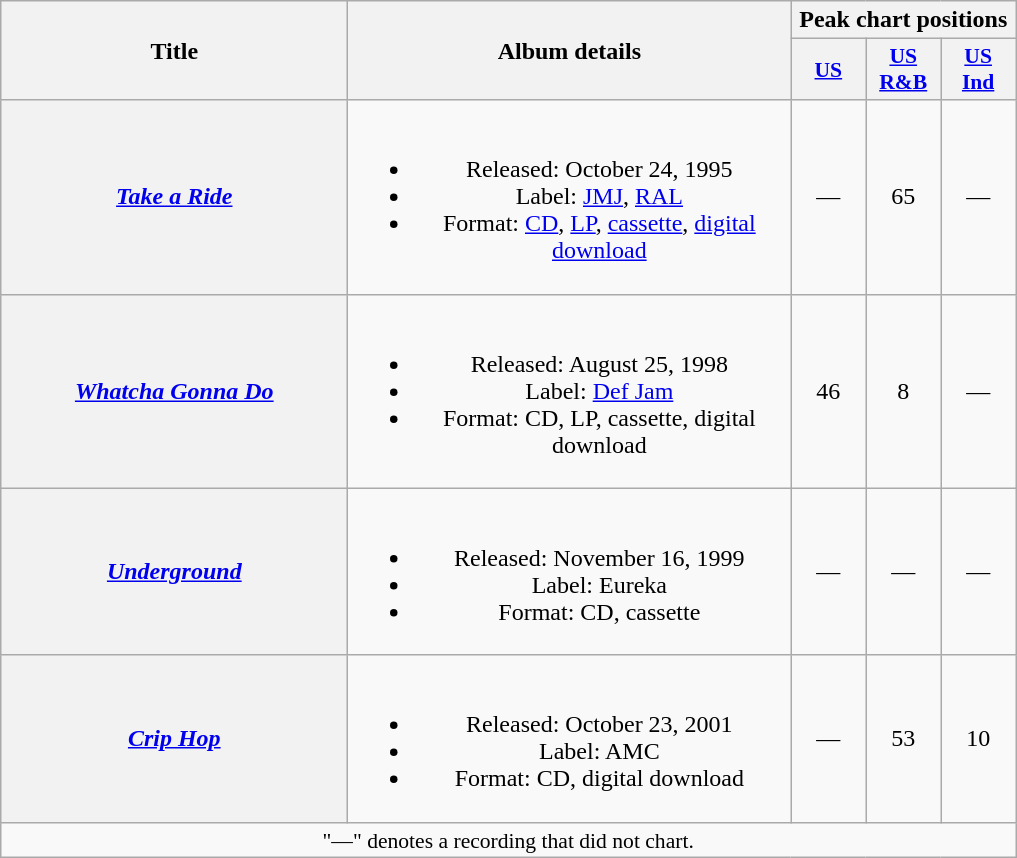<table class="wikitable plainrowheaders" style="text-align:center;" border="1">
<tr>
<th scope="col" rowspan="2" style="width:14em;">Title</th>
<th scope="col" rowspan="2" style="width:18em;">Album details</th>
<th scope="col" colspan="3">Peak chart positions</th>
</tr>
<tr>
<th scope="col" style="width:3em;font-size:90%;"><a href='#'>US</a><br></th>
<th scope="col" style="width:3em;font-size:90%;"><a href='#'>US R&B</a><br></th>
<th scope="col" style="width:3em;font-size:90%;"><a href='#'>US<br>Ind</a><br></th>
</tr>
<tr>
<th scope="row"><em><a href='#'>Take a Ride</a></em></th>
<td><br><ul><li>Released: October 24, 1995</li><li>Label: <a href='#'>JMJ</a>, <a href='#'>RAL</a></li><li>Format: <a href='#'>CD</a>, <a href='#'>LP</a>, <a href='#'>cassette</a>, <a href='#'>digital download</a></li></ul></td>
<td>—</td>
<td>65</td>
<td>—</td>
</tr>
<tr>
<th scope="row"><em><a href='#'>Whatcha Gonna Do</a></em></th>
<td><br><ul><li>Released: August 25, 1998</li><li>Label: <a href='#'>Def Jam</a></li><li>Format: CD, LP, cassette, digital download</li></ul></td>
<td>46</td>
<td>8</td>
<td>—</td>
</tr>
<tr>
<th scope="Row"><em><a href='#'>Underground</a></em></th>
<td><br><ul><li>Released: November 16, 1999</li><li>Label: Eureka</li><li>Format: CD, cassette</li></ul></td>
<td>—</td>
<td>—</td>
<td>—</td>
</tr>
<tr>
<th scope="row"><em><a href='#'>Crip Hop</a></em></th>
<td><br><ul><li>Released: October 23, 2001</li><li>Label: AMC</li><li>Format: CD, digital download</li></ul></td>
<td>—</td>
<td>53</td>
<td>10</td>
</tr>
<tr>
<td colspan="13" style="font-size:90%">"—" denotes a recording that did not chart.</td>
</tr>
</table>
